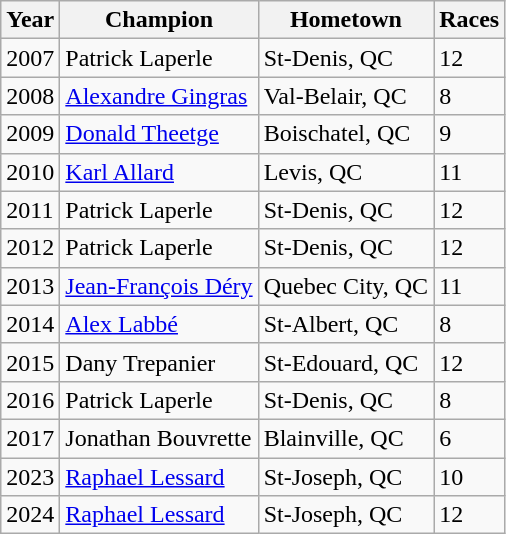<table class="wikitable">
<tr ">
<th>Year</th>
<th>Champion</th>
<th>Hometown</th>
<th>Races</th>
</tr>
<tr>
<td>2007</td>
<td>Patrick Laperle</td>
<td>St-Denis, QC</td>
<td>12</td>
</tr>
<tr>
<td>2008</td>
<td><a href='#'>Alexandre Gingras</a></td>
<td>Val-Belair, QC</td>
<td>8</td>
</tr>
<tr>
<td>2009</td>
<td><a href='#'>Donald Theetge</a></td>
<td>Boischatel, QC</td>
<td>9</td>
</tr>
<tr>
<td>2010</td>
<td><a href='#'>Karl Allard</a></td>
<td>Levis, QC</td>
<td>11</td>
</tr>
<tr>
<td>2011</td>
<td>Patrick Laperle</td>
<td>St-Denis, QC</td>
<td>12</td>
</tr>
<tr>
<td>2012</td>
<td>Patrick Laperle</td>
<td>St-Denis, QC</td>
<td>12</td>
</tr>
<tr>
<td>2013</td>
<td><a href='#'>Jean-François Déry</a></td>
<td>Quebec City, QC</td>
<td>11</td>
</tr>
<tr>
<td>2014</td>
<td><a href='#'>Alex Labbé</a></td>
<td>St-Albert, QC</td>
<td>8</td>
</tr>
<tr>
<td>2015</td>
<td>Dany Trepanier</td>
<td>St-Edouard, QC</td>
<td>12</td>
</tr>
<tr>
<td>2016</td>
<td>Patrick Laperle</td>
<td>St-Denis, QC</td>
<td>8</td>
</tr>
<tr>
<td>2017</td>
<td>Jonathan Bouvrette</td>
<td>Blainville, QC</td>
<td>6</td>
</tr>
<tr>
<td>2023</td>
<td><a href='#'>Raphael Lessard</a></td>
<td>St-Joseph, QC</td>
<td>10</td>
</tr>
<tr>
<td>2024</td>
<td><a href='#'>Raphael Lessard</a></td>
<td>St-Joseph, QC</td>
<td>12</td>
</tr>
</table>
